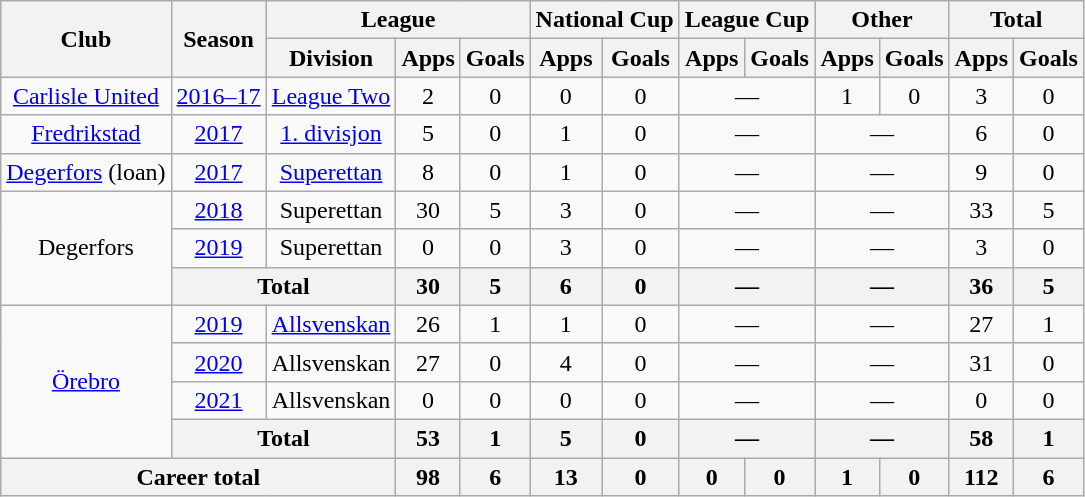<table class="wikitable" style="text-align:center">
<tr>
<th rowspan="2">Club</th>
<th rowspan="2">Season</th>
<th colspan="3">League</th>
<th colspan="2">National Cup</th>
<th colspan="2">League Cup</th>
<th colspan="2">Other</th>
<th colspan="2">Total</th>
</tr>
<tr>
<th>Division</th>
<th>Apps</th>
<th>Goals</th>
<th>Apps</th>
<th>Goals</th>
<th>Apps</th>
<th>Goals</th>
<th>Apps</th>
<th>Goals</th>
<th>Apps</th>
<th>Goals</th>
</tr>
<tr>
<td rowspan="1"><a href='#'>Carlisle United</a></td>
<td><a href='#'>2016–17</a></td>
<td><a href='#'>League Two</a></td>
<td>2</td>
<td>0</td>
<td>0</td>
<td>0</td>
<td colspan="2">—</td>
<td>1</td>
<td>0</td>
<td>3</td>
<td>0</td>
</tr>
<tr>
<td rowspan="1"><a href='#'>Fredrikstad</a></td>
<td><a href='#'>2017</a></td>
<td><a href='#'>1. divisjon</a></td>
<td>5</td>
<td>0</td>
<td>1</td>
<td>0</td>
<td colspan="2">—</td>
<td colspan="2">—</td>
<td>6</td>
<td>0</td>
</tr>
<tr>
<td rowspan="1"><a href='#'>Degerfors</a> (loan)</td>
<td><a href='#'>2017</a></td>
<td><a href='#'>Superettan</a></td>
<td>8</td>
<td>0</td>
<td>1</td>
<td>0</td>
<td colspan="2">—</td>
<td colspan="2">—</td>
<td>9</td>
<td>0</td>
</tr>
<tr>
<td rowspan="3">Degerfors</td>
<td><a href='#'>2018</a></td>
<td>Superettan</td>
<td>30</td>
<td>5</td>
<td>3</td>
<td>0</td>
<td colspan="2">—</td>
<td colspan="2">—</td>
<td>33</td>
<td>5</td>
</tr>
<tr>
<td><a href='#'>2019</a></td>
<td>Superettan</td>
<td>0</td>
<td>0</td>
<td>3</td>
<td>0</td>
<td colspan="2">—</td>
<td colspan="2">—</td>
<td>3</td>
<td>0</td>
</tr>
<tr>
<th colspan=2>Total</th>
<th>30</th>
<th>5</th>
<th>6</th>
<th>0</th>
<th colspan="2">—</th>
<th colspan="2">—</th>
<th>36</th>
<th>5</th>
</tr>
<tr>
<td rowspan="4"><a href='#'>Örebro</a></td>
<td><a href='#'>2019</a></td>
<td><a href='#'>Allsvenskan</a></td>
<td>26</td>
<td>1</td>
<td>1</td>
<td>0</td>
<td colspan="2">—</td>
<td colspan="2">—</td>
<td>27</td>
<td>1</td>
</tr>
<tr>
<td><a href='#'>2020</a></td>
<td>Allsvenskan</td>
<td>27</td>
<td>0</td>
<td>4</td>
<td>0</td>
<td colspan="2">—</td>
<td colspan="2">—</td>
<td>31</td>
<td>0</td>
</tr>
<tr>
<td><a href='#'>2021</a></td>
<td>Allsvenskan</td>
<td>0</td>
<td>0</td>
<td>0</td>
<td>0</td>
<td colspan="2">—</td>
<td colspan="2">—</td>
<td>0</td>
<td>0</td>
</tr>
<tr>
<th colspan=2>Total</th>
<th>53</th>
<th>1</th>
<th>5</th>
<th>0</th>
<th colspan="2">—</th>
<th colspan="2">—</th>
<th>58</th>
<th>1</th>
</tr>
<tr>
<th colspan=3>Career total</th>
<th>98</th>
<th>6</th>
<th>13</th>
<th>0</th>
<th>0</th>
<th>0</th>
<th>1</th>
<th>0</th>
<th>112</th>
<th>6</th>
</tr>
</table>
